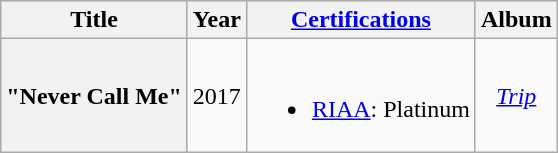<table class="wikitable plainrowheaders" style="text-align:center;">
<tr>
<th scope="col">Title</th>
<th scope="col">Year</th>
<th scope="col"><a href='#'>Certifications</a></th>
<th scope="col">Album</th>
</tr>
<tr>
<th scope="row">"Never Call Me"<br></th>
<td>2017</td>
<td><br><ul><li><a href='#'>RIAA</a>: Platinum</li></ul></td>
<td><em><a href='#'>Trip</a></em></td>
</tr>
</table>
